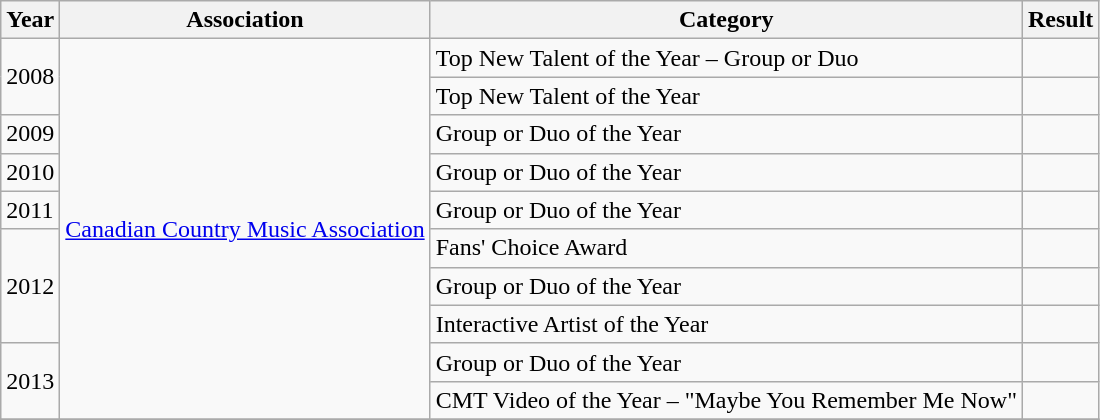<table class="wikitable">
<tr>
<th>Year</th>
<th>Association</th>
<th>Category</th>
<th>Result</th>
</tr>
<tr>
<td rowspan="2">2008</td>
<td rowspan="10"><a href='#'>Canadian Country Music Association</a></td>
<td>Top New Talent of the Year – Group or Duo</td>
<td></td>
</tr>
<tr>
<td>Top New Talent of the Year</td>
<td></td>
</tr>
<tr>
<td>2009</td>
<td>Group or Duo of the Year</td>
<td></td>
</tr>
<tr>
<td>2010</td>
<td>Group or Duo of the Year</td>
<td></td>
</tr>
<tr>
<td>2011</td>
<td>Group or Duo of the Year</td>
<td></td>
</tr>
<tr>
<td rowspan="3">2012</td>
<td>Fans' Choice Award</td>
<td></td>
</tr>
<tr>
<td>Group or Duo of the Year</td>
<td></td>
</tr>
<tr>
<td>Interactive Artist of the Year</td>
<td></td>
</tr>
<tr>
<td rowspan="2">2013</td>
<td>Group or Duo of the Year</td>
<td></td>
</tr>
<tr>
<td>CMT Video of the Year – "Maybe You Remember Me Now"</td>
<td></td>
</tr>
<tr>
</tr>
</table>
